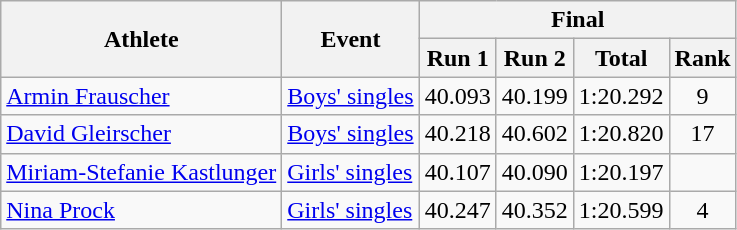<table class="wikitable">
<tr>
<th rowspan="2">Athlete</th>
<th rowspan="2">Event</th>
<th colspan="4">Final</th>
</tr>
<tr>
<th>Run 1</th>
<th>Run 2</th>
<th>Total</th>
<th>Rank</th>
</tr>
<tr>
<td><a href='#'>Armin Frauscher</a></td>
<td><a href='#'>Boys' singles</a></td>
<td align="center">40.093</td>
<td align="center">40.199</td>
<td align="center">1:20.292</td>
<td align="center">9</td>
</tr>
<tr>
<td><a href='#'>David Gleirscher</a></td>
<td><a href='#'>Boys' singles</a></td>
<td align="center">40.218</td>
<td align="center">40.602</td>
<td align="center">1:20.820</td>
<td align="center">17</td>
</tr>
<tr>
<td><a href='#'>Miriam-Stefanie Kastlunger</a></td>
<td><a href='#'>Girls' singles</a></td>
<td align="center">40.107</td>
<td align="center">40.090</td>
<td align="center">1:20.197</td>
<td align="center"></td>
</tr>
<tr>
<td><a href='#'>Nina Prock</a></td>
<td><a href='#'>Girls' singles</a></td>
<td align="center">40.247</td>
<td align="center">40.352</td>
<td align="center">1:20.599</td>
<td align="center">4</td>
</tr>
</table>
